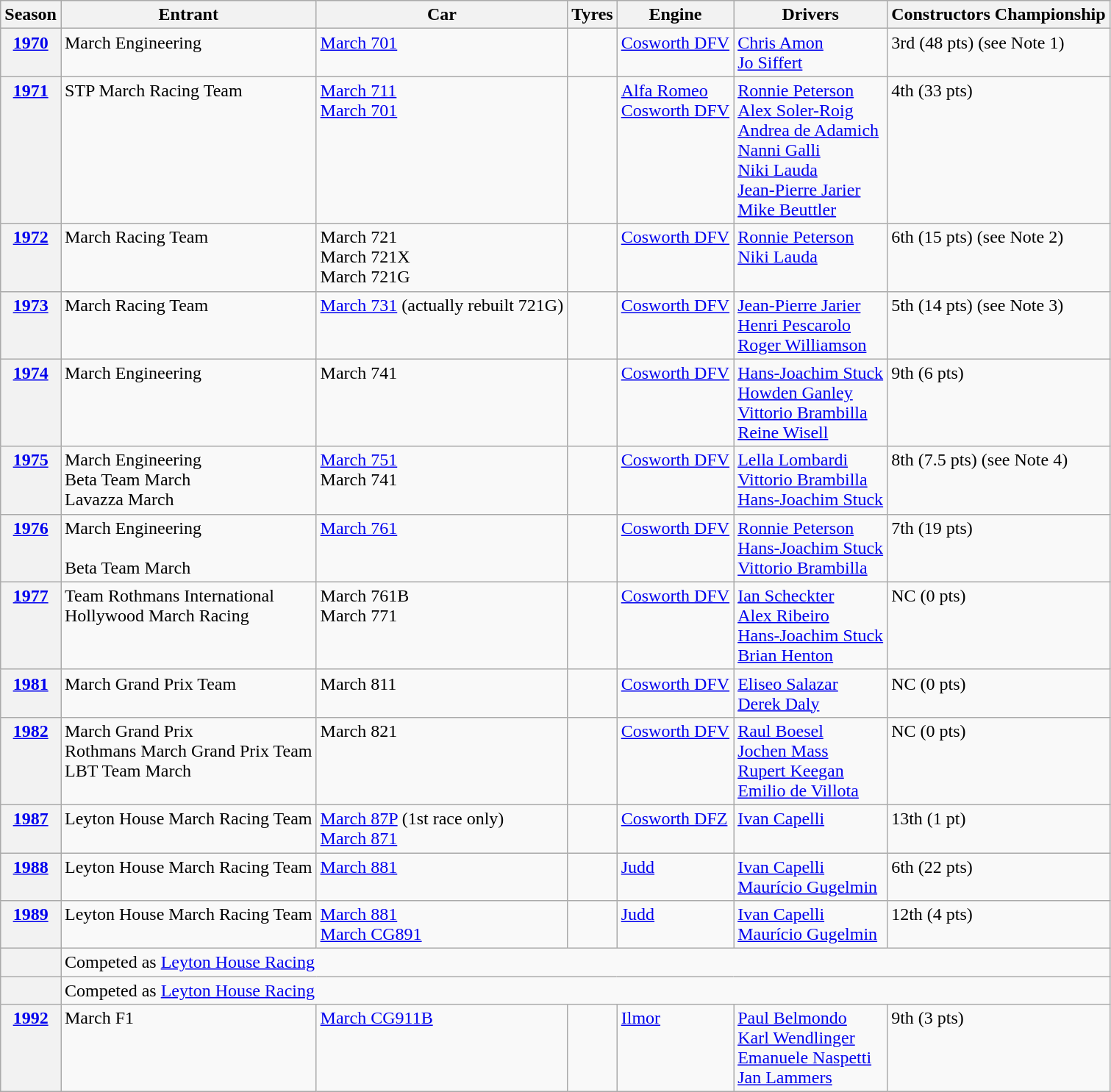<table class="wikitable">
<tr>
<th>Season</th>
<th>Entrant</th>
<th>Car</th>
<th>Tyres</th>
<th>Engine</th>
<th>Drivers</th>
<th>Constructors Championship</th>
</tr>
<tr style="vertical-align: top">
<th><a href='#'>1970</a></th>
<td>March Engineering</td>
<td><a href='#'>March 701</a></td>
<td></td>
<td><a href='#'>Cosworth DFV</a></td>
<td><a href='#'>Chris Amon</a><br><a href='#'>Jo Siffert</a></td>
<td>3rd (48 pts) (see Note 1)</td>
</tr>
<tr style="vertical-align: top">
<th><a href='#'>1971</a></th>
<td>STP March Racing Team</td>
<td><a href='#'>March 711</a><br><a href='#'>March 701</a></td>
<td></td>
<td><a href='#'>Alfa Romeo</a><br><a href='#'>Cosworth DFV</a></td>
<td><a href='#'>Ronnie Peterson</a><br><a href='#'>Alex Soler-Roig</a><br><a href='#'>Andrea de Adamich</a><br><a href='#'>Nanni Galli</a><br><a href='#'>Niki Lauda</a><br><a href='#'>Jean-Pierre Jarier</a><br><a href='#'>Mike Beuttler</a></td>
<td>4th (33 pts)</td>
</tr>
<tr style="vertical-align: top">
<th><a href='#'>1972</a></th>
<td>March Racing Team</td>
<td>March 721<br>March 721X<br>March 721G</td>
<td></td>
<td><a href='#'>Cosworth DFV</a></td>
<td><a href='#'>Ronnie Peterson</a><br><a href='#'>Niki Lauda</a></td>
<td>6th (15 pts) (see Note 2)</td>
</tr>
<tr style="vertical-align: top">
<th><a href='#'>1973</a></th>
<td>March Racing Team</td>
<td><a href='#'>March 731</a> (actually rebuilt 721G)</td>
<td></td>
<td><a href='#'>Cosworth DFV</a></td>
<td><a href='#'>Jean-Pierre Jarier</a><br><a href='#'>Henri Pescarolo</a><br><a href='#'>Roger Williamson</a></td>
<td>5th (14 pts) (see Note 3)</td>
</tr>
<tr style="vertical-align: top">
<th><a href='#'>1974</a></th>
<td>March Engineering</td>
<td>March 741</td>
<td></td>
<td><a href='#'>Cosworth DFV</a></td>
<td><a href='#'>Hans-Joachim Stuck</a><br><a href='#'>Howden Ganley</a><br><a href='#'>Vittorio Brambilla</a><br><a href='#'>Reine Wisell</a></td>
<td>9th (6 pts)</td>
</tr>
<tr style="vertical-align: top">
<th><a href='#'>1975</a></th>
<td>March Engineering<br>Beta Team March<br>Lavazza March</td>
<td><a href='#'>March 751</a><br>March 741</td>
<td></td>
<td><a href='#'>Cosworth DFV</a></td>
<td><a href='#'>Lella Lombardi</a><br><a href='#'>Vittorio Brambilla</a><br><a href='#'>Hans-Joachim Stuck</a></td>
<td>8th (7.5 pts) (see Note 4)</td>
</tr>
<tr style="vertical-align: top">
<th><a href='#'>1976</a></th>
<td>March Engineering<br><br>Beta Team March</td>
<td><a href='#'>March 761</a></td>
<td></td>
<td><a href='#'>Cosworth DFV</a></td>
<td><a href='#'>Ronnie Peterson</a><br><a href='#'>Hans-Joachim Stuck</a><br><a href='#'>Vittorio Brambilla</a><br></td>
<td>7th (19 pts)</td>
</tr>
<tr style="vertical-align: top">
<th><a href='#'>1977</a></th>
<td>Team Rothmans International<br>Hollywood March Racing</td>
<td>March 761B<br>March 771</td>
<td></td>
<td><a href='#'>Cosworth DFV</a></td>
<td><a href='#'>Ian Scheckter</a><br><a href='#'>Alex Ribeiro</a><br><a href='#'>Hans-Joachim Stuck</a><br><a href='#'>Brian Henton</a></td>
<td>NC (0 pts)</td>
</tr>
<tr style="vertical-align: top">
<th><a href='#'>1981</a></th>
<td>March Grand Prix Team</td>
<td>March 811</td>
<td><br></td>
<td><a href='#'>Cosworth DFV</a></td>
<td><a href='#'>Eliseo Salazar</a><br><a href='#'>Derek Daly</a></td>
<td>NC (0 pts)</td>
</tr>
<tr style="vertical-align: top">
<th><a href='#'>1982</a></th>
<td>March Grand Prix<br>Rothmans March Grand Prix Team<br>LBT Team March</td>
<td>March 821</td>
<td><br></td>
<td><a href='#'>Cosworth DFV</a></td>
<td><a href='#'>Raul Boesel</a><br><a href='#'>Jochen Mass</a><br><a href='#'>Rupert Keegan</a><br><a href='#'>Emilio de Villota</a></td>
<td>NC (0 pts)</td>
</tr>
<tr style="vertical-align: top">
<th><a href='#'>1987</a></th>
<td>Leyton House March Racing Team</td>
<td><a href='#'>March 87P</a> (1st race only)<br><a href='#'>March 871</a></td>
<td></td>
<td><a href='#'>Cosworth DFZ</a></td>
<td><a href='#'>Ivan Capelli</a></td>
<td>13th (1 pt)</td>
</tr>
<tr style="vertical-align: top">
<th><a href='#'>1988</a></th>
<td>Leyton House March Racing Team</td>
<td><a href='#'>March 881</a></td>
<td></td>
<td><a href='#'>Judd</a></td>
<td><a href='#'>Ivan Capelli</a><br><a href='#'>Maurício Gugelmin</a></td>
<td>6th (22 pts)</td>
</tr>
<tr style="vertical-align: top">
<th><a href='#'>1989</a></th>
<td>Leyton House March Racing Team</td>
<td><a href='#'>March 881</a><br><a href='#'>March CG891</a></td>
<td></td>
<td><a href='#'>Judd</a></td>
<td><a href='#'>Ivan Capelli</a><br><a href='#'>Maurício Gugelmin</a></td>
<td>12th (4 pts)</td>
</tr>
<tr style="vertical-align: top">
<th></th>
<td colspan="6">Competed as <a href='#'>Leyton House Racing</a></td>
</tr>
<tr style="vertical-align: top">
<th></th>
<td colspan="6">Competed as <a href='#'>Leyton House Racing</a></td>
</tr>
<tr style="vertical-align: top">
<th><a href='#'>1992</a></th>
<td>March F1</td>
<td><a href='#'>March CG911B</a></td>
<td></td>
<td><a href='#'>Ilmor</a></td>
<td><a href='#'>Paul Belmondo</a><br><a href='#'>Karl Wendlinger</a><br><a href='#'>Emanuele Naspetti</a><br><a href='#'>Jan Lammers</a></td>
<td>9th (3 pts)</td>
</tr>
</table>
